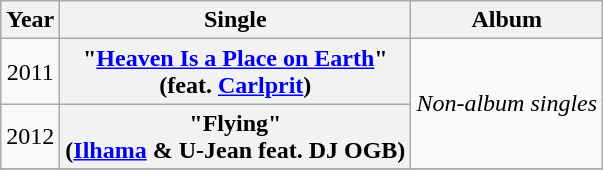<table class="wikitable plainrowheaders" style="text-align:center;">
<tr>
<th scope="col">Year</th>
<th scope="col">Single</th>
<th scope="col">Album</th>
</tr>
<tr>
<td>2011</td>
<th scope="row">"<a href='#'>Heaven Is a Place on Earth</a>"<br><span>(feat. <a href='#'>Carlprit</a>)</span></th>
<td rowspan="2"><em>Non-album singles</em></td>
</tr>
<tr>
<td>2012</td>
<th scope="row">"Flying"<br><span>(<a href='#'>Ilhama</a> & U-Jean feat. DJ OGB)</span></th>
</tr>
<tr>
</tr>
</table>
